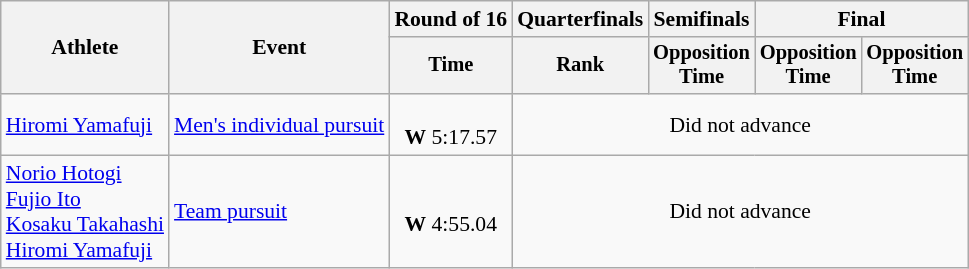<table class="wikitable" style="font-size:90%">
<tr>
<th rowspan="2">Athlete</th>
<th rowspan="2">Event</th>
<th>Round of 16</th>
<th>Quarterfinals</th>
<th>Semifinals</th>
<th colspan=2>Final</th>
</tr>
<tr style="font-size:95%">
<th>Time</th>
<th>Rank</th>
<th>Opposition<br>Time</th>
<th>Opposition<br>Time</th>
<th>Opposition<br>Time</th>
</tr>
<tr align=center>
<td align=left><a href='#'>Hiromi Yamafuji</a></td>
<td align=left><a href='#'>Men's individual pursuit</a></td>
<td><br><strong>W</strong> 5:17.57</td>
<td colspan=8>Did not advance</td>
</tr>
<tr align=center>
<td align=left><a href='#'>Norio Hotogi</a><br><a href='#'>Fujio Ito</a><br><a href='#'>Kosaku Takahashi</a><br><a href='#'>Hiromi Yamafuji</a></td>
<td align=left><a href='#'>Team pursuit</a></td>
<td><br><strong>W</strong> 4:55.04</td>
<td colspan=8>Did not advance</td>
</tr>
</table>
